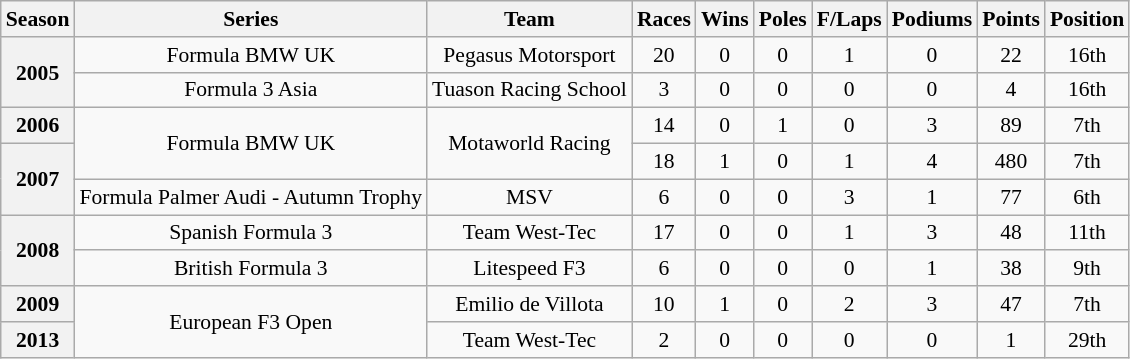<table class="wikitable" style="font-size: 90%; text-align:center">
<tr>
<th>Season</th>
<th>Series</th>
<th>Team</th>
<th>Races</th>
<th>Wins</th>
<th>Poles</th>
<th>F/Laps</th>
<th>Podiums</th>
<th>Points</th>
<th>Position</th>
</tr>
<tr>
<th rowspan=2>2005</th>
<td>Formula BMW UK</td>
<td>Pegasus Motorsport</td>
<td>20</td>
<td>0</td>
<td>0</td>
<td>1</td>
<td>0</td>
<td>22</td>
<td>16th</td>
</tr>
<tr>
<td>Formula 3 Asia</td>
<td>Tuason Racing School</td>
<td>3</td>
<td>0</td>
<td>0</td>
<td>0</td>
<td>0</td>
<td>4</td>
<td>16th</td>
</tr>
<tr>
<th>2006</th>
<td rowspan=2>Formula BMW UK</td>
<td rowspan=2>Motaworld Racing</td>
<td>14</td>
<td>0</td>
<td>1</td>
<td>0</td>
<td>3</td>
<td>89</td>
<td>7th</td>
</tr>
<tr>
<th rowspan=2>2007</th>
<td>18</td>
<td>1</td>
<td>0</td>
<td>1</td>
<td>4</td>
<td>480</td>
<td>7th</td>
</tr>
<tr>
<td>Formula Palmer Audi - Autumn Trophy</td>
<td>MSV</td>
<td>6</td>
<td>0</td>
<td>0</td>
<td>3</td>
<td>1</td>
<td>77</td>
<td>6th</td>
</tr>
<tr>
<th rowspan=2>2008</th>
<td>Spanish Formula 3</td>
<td>Team West-Tec</td>
<td>17</td>
<td>0</td>
<td>0</td>
<td>1</td>
<td>3</td>
<td>48</td>
<td>11th</td>
</tr>
<tr>
<td>British Formula 3</td>
<td>Litespeed F3</td>
<td>6</td>
<td>0</td>
<td>0</td>
<td>0</td>
<td>1</td>
<td>38</td>
<td>9th</td>
</tr>
<tr>
<th>2009</th>
<td rowspan=2>European F3 Open</td>
<td>Emilio de Villota</td>
<td>10</td>
<td>1</td>
<td>0</td>
<td>2</td>
<td>3</td>
<td>47</td>
<td>7th</td>
</tr>
<tr>
<th>2013</th>
<td>Team West-Tec</td>
<td>2</td>
<td>0</td>
<td>0</td>
<td>0</td>
<td>0</td>
<td>1</td>
<td>29th</td>
</tr>
</table>
